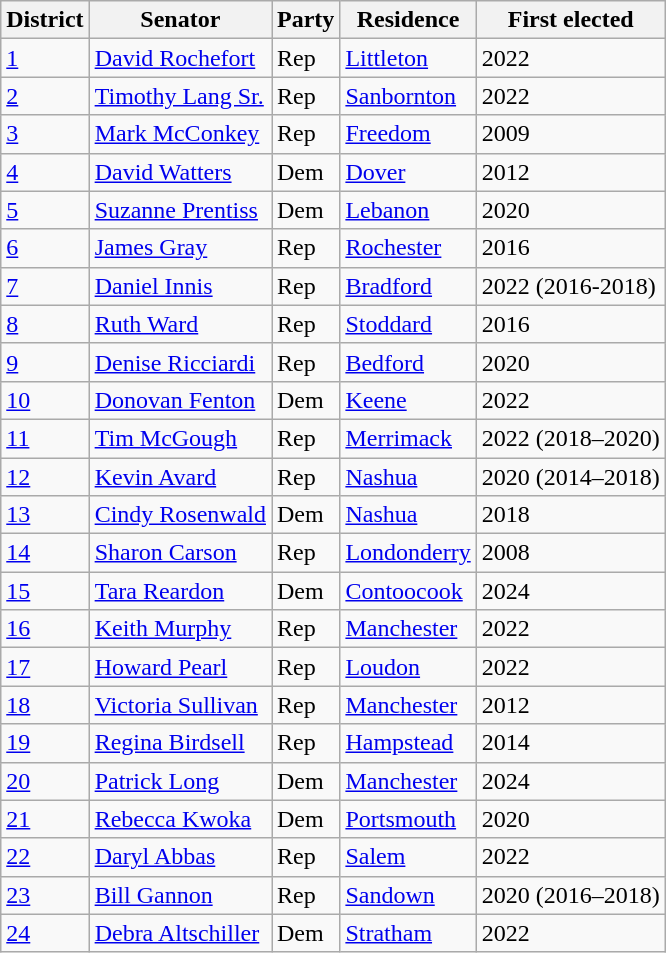<table class="sortable wikitable">
<tr>
<th>District</th>
<th>Senator</th>
<th>Party</th>
<th>Residence</th>
<th>First elected</th>
</tr>
<tr>
<td><a href='#'>1</a></td>
<td><a href='#'>David Rochefort</a></td>
<td>Rep</td>
<td><a href='#'>Littleton</a></td>
<td>2022</td>
</tr>
<tr>
<td><a href='#'>2</a></td>
<td><a href='#'>Timothy Lang Sr.</a></td>
<td>Rep</td>
<td><a href='#'>Sanbornton</a></td>
<td>2022</td>
</tr>
<tr>
<td><a href='#'>3</a></td>
<td><a href='#'>Mark McConkey</a></td>
<td>Rep</td>
<td><a href='#'>Freedom</a></td>
<td>2009</td>
</tr>
<tr>
<td><a href='#'>4</a></td>
<td><a href='#'>David Watters</a></td>
<td>Dem</td>
<td><a href='#'>Dover</a></td>
<td>2012</td>
</tr>
<tr>
<td><a href='#'>5</a></td>
<td><a href='#'>Suzanne Prentiss</a></td>
<td>Dem</td>
<td><a href='#'>Lebanon</a></td>
<td>2020</td>
</tr>
<tr>
<td><a href='#'>6</a></td>
<td><a href='#'>James Gray</a></td>
<td>Rep</td>
<td><a href='#'>Rochester</a></td>
<td>2016</td>
</tr>
<tr>
<td><a href='#'>7</a></td>
<td><a href='#'>Daniel Innis</a></td>
<td>Rep</td>
<td><a href='#'>Bradford</a></td>
<td>2022 (2016-2018)</td>
</tr>
<tr>
<td><a href='#'>8</a></td>
<td><a href='#'>Ruth Ward</a></td>
<td>Rep</td>
<td><a href='#'>Stoddard</a></td>
<td>2016</td>
</tr>
<tr>
<td><a href='#'>9</a></td>
<td><a href='#'>Denise Ricciardi</a></td>
<td>Rep</td>
<td><a href='#'>Bedford</a></td>
<td>2020</td>
</tr>
<tr>
<td><a href='#'>10</a></td>
<td><a href='#'>Donovan Fenton</a></td>
<td>Dem</td>
<td><a href='#'>Keene</a></td>
<td>2022</td>
</tr>
<tr>
<td><a href='#'>11</a></td>
<td><a href='#'>Tim McGough</a></td>
<td>Rep</td>
<td><a href='#'>Merrimack</a></td>
<td>2022 (2018–2020)</td>
</tr>
<tr>
<td><a href='#'>12</a></td>
<td><a href='#'>Kevin Avard</a></td>
<td>Rep</td>
<td><a href='#'>Nashua</a></td>
<td>2020 (2014–2018)</td>
</tr>
<tr>
<td><a href='#'>13</a></td>
<td><a href='#'>Cindy Rosenwald</a></td>
<td>Dem</td>
<td><a href='#'>Nashua</a></td>
<td>2018</td>
</tr>
<tr>
<td><a href='#'>14</a></td>
<td><a href='#'>Sharon Carson</a></td>
<td>Rep</td>
<td><a href='#'>Londonderry</a></td>
<td>2008</td>
</tr>
<tr>
<td><a href='#'>15</a></td>
<td><a href='#'>Tara Reardon</a></td>
<td>Dem</td>
<td><a href='#'>Contoocook</a></td>
<td>2024</td>
</tr>
<tr>
<td><a href='#'>16</a></td>
<td><a href='#'>Keith Murphy</a></td>
<td>Rep</td>
<td><a href='#'>Manchester</a></td>
<td>2022</td>
</tr>
<tr>
<td><a href='#'>17</a></td>
<td><a href='#'>Howard Pearl</a></td>
<td>Rep</td>
<td><a href='#'>Loudon</a></td>
<td>2022</td>
</tr>
<tr>
<td><a href='#'>18</a></td>
<td><a href='#'>Victoria Sullivan</a></td>
<td>Rep</td>
<td><a href='#'>Manchester</a></td>
<td>2012</td>
</tr>
<tr>
<td><a href='#'>19</a></td>
<td><a href='#'>Regina Birdsell</a></td>
<td>Rep</td>
<td><a href='#'>Hampstead</a></td>
<td>2014</td>
</tr>
<tr>
<td><a href='#'>20</a></td>
<td><a href='#'>Patrick Long</a></td>
<td>Dem</td>
<td><a href='#'>Manchester</a></td>
<td>2024</td>
</tr>
<tr>
<td><a href='#'>21</a></td>
<td><a href='#'>Rebecca Kwoka</a></td>
<td>Dem</td>
<td><a href='#'>Portsmouth</a></td>
<td>2020</td>
</tr>
<tr>
<td><a href='#'>22</a></td>
<td><a href='#'>Daryl Abbas</a></td>
<td>Rep</td>
<td><a href='#'>Salem</a></td>
<td>2022</td>
</tr>
<tr>
<td><a href='#'>23</a></td>
<td><a href='#'>Bill Gannon</a></td>
<td>Rep</td>
<td><a href='#'>Sandown</a></td>
<td>2020 (2016–2018)</td>
</tr>
<tr>
<td><a href='#'>24</a></td>
<td><a href='#'>Debra Altschiller</a></td>
<td>Dem</td>
<td><a href='#'>Stratham</a></td>
<td>2022</td>
</tr>
</table>
